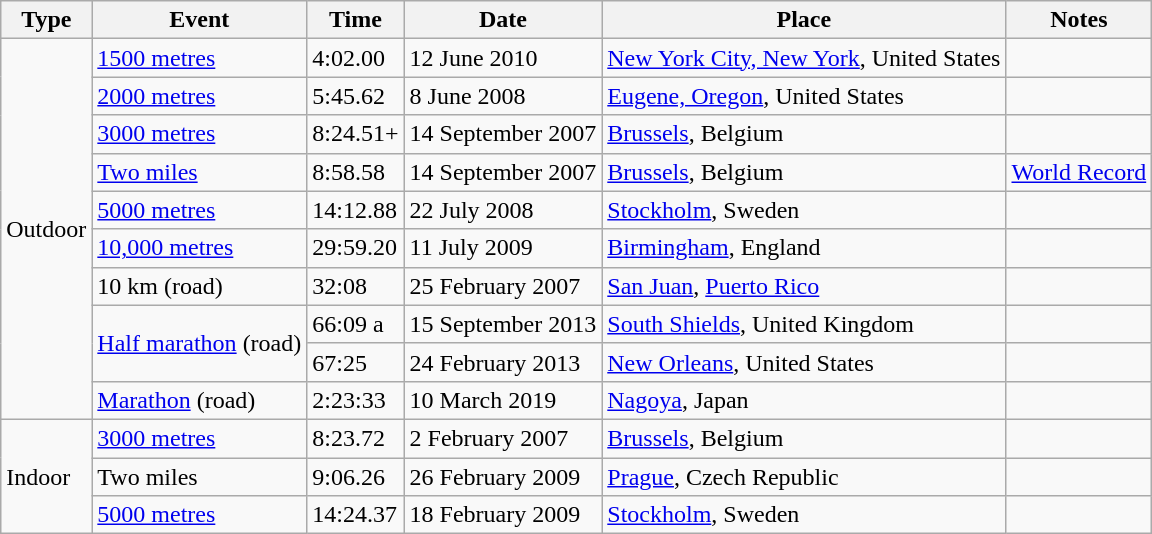<table class="wikitable">
<tr>
<th>Type</th>
<th>Event</th>
<th>Time</th>
<th>Date</th>
<th>Place</th>
<th>Notes</th>
</tr>
<tr>
<td rowspan=10>Outdoor</td>
<td><a href='#'>1500 metres</a></td>
<td>4:02.00</td>
<td>12 June 2010</td>
<td><a href='#'>New York City, New York</a>, United States</td>
<td></td>
</tr>
<tr>
<td><a href='#'>2000 metres</a></td>
<td>5:45.62</td>
<td>8 June 2008</td>
<td><a href='#'>Eugene, Oregon</a>, United States</td>
<td></td>
</tr>
<tr>
<td><a href='#'>3000 metres</a></td>
<td>8:24.51+</td>
<td>14 September 2007</td>
<td><a href='#'>Brussels</a>, Belgium</td>
<td></td>
</tr>
<tr>
<td><a href='#'>Two miles</a></td>
<td>8:58.58</td>
<td>14 September 2007</td>
<td><a href='#'>Brussels</a>, Belgium</td>
<td><a href='#'>World Record</a></td>
</tr>
<tr>
<td><a href='#'>5000 metres</a></td>
<td>14:12.88</td>
<td>22 July 2008</td>
<td><a href='#'>Stockholm</a>, Sweden</td>
<td></td>
</tr>
<tr>
<td><a href='#'>10,000 metres</a></td>
<td>29:59.20</td>
<td>11 July 2009</td>
<td><a href='#'>Birmingham</a>, England</td>
<td></td>
</tr>
<tr>
<td>10 km (road)</td>
<td>32:08</td>
<td>25 February 2007</td>
<td><a href='#'>San Juan</a>, <a href='#'>Puerto Rico</a></td>
<td></td>
</tr>
<tr>
<td rowspan=2><a href='#'>Half marathon</a> (road)</td>
<td>66:09 a</td>
<td>15 September 2013</td>
<td><a href='#'>South Shields</a>, United Kingdom</td>
<td></td>
</tr>
<tr>
<td>67:25</td>
<td>24 February 2013</td>
<td><a href='#'>New Orleans</a>, United States</td>
<td></td>
</tr>
<tr>
<td><a href='#'>Marathon</a> (road)</td>
<td>2:23:33</td>
<td>10 March 2019</td>
<td><a href='#'>Nagoya</a>, Japan</td>
<td></td>
</tr>
<tr>
<td rowspan=3>Indoor</td>
<td><a href='#'>3000 metres</a></td>
<td>8:23.72</td>
<td>2 February 2007</td>
<td><a href='#'>Brussels</a>, Belgium</td>
<td></td>
</tr>
<tr>
<td>Two miles</td>
<td>9:06.26</td>
<td>26 February 2009</td>
<td><a href='#'>Prague</a>, Czech Republic</td>
<td></td>
</tr>
<tr>
<td><a href='#'>5000 metres</a></td>
<td>14:24.37</td>
<td>18 February 2009</td>
<td><a href='#'>Stockholm</a>, Sweden</td>
<td></td>
</tr>
</table>
